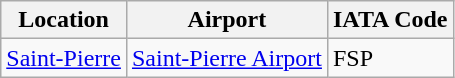<table class="wikitable sortable">
<tr>
<th>Location</th>
<th>Airport</th>
<th>IATA Code</th>
</tr>
<tr>
<td><a href='#'>Saint-Pierre</a></td>
<td><a href='#'>Saint-Pierre Airport</a></td>
<td>FSP</td>
</tr>
</table>
